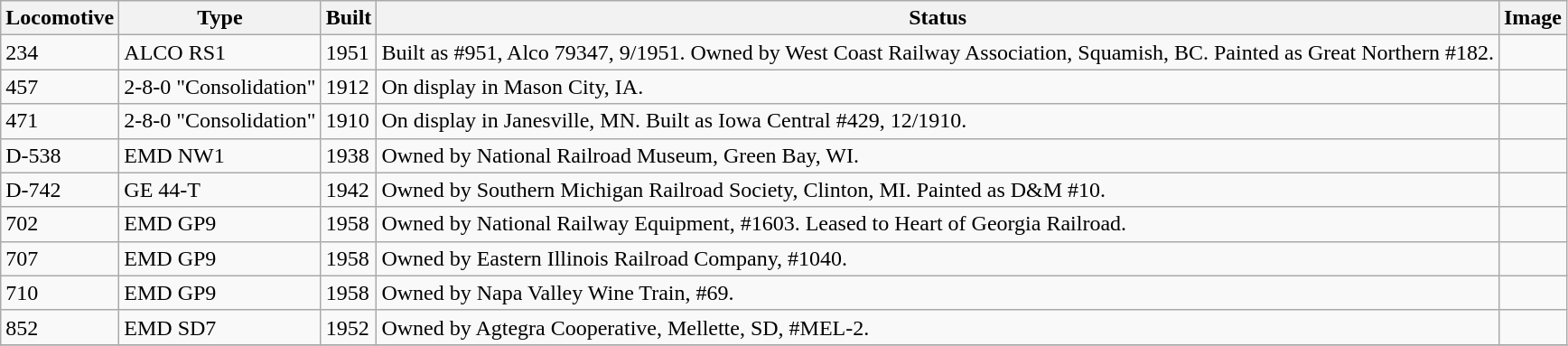<table class="wikitable sortable">
<tr>
<th>Locomotive</th>
<th class="unsortable">Type</th>
<th>Built</th>
<th>Status</th>
<th>Image</th>
</tr>
<tr>
<td>234</td>
<td>ALCO RS1</td>
<td>1951</td>
<td>Built as #951, Alco 79347, 9/1951. Owned by West Coast Railway Association, Squamish, BC. Painted as Great Northern #182.</td>
<td></td>
</tr>
<tr>
<td>457</td>
<td>2-8-0 "Consolidation"</td>
<td>1912</td>
<td>On display in Mason City, IA.</td>
<td></td>
</tr>
<tr>
<td>471</td>
<td>2-8-0 "Consolidation"</td>
<td>1910</td>
<td>On display in Janesville, MN. Built as Iowa Central #429, 12/1910.</td>
<td></td>
</tr>
<tr>
<td>D-538</td>
<td>EMD NW1</td>
<td>1938</td>
<td>Owned by National Railroad Museum, Green Bay, WI.</td>
<td></td>
</tr>
<tr>
<td>D-742</td>
<td>GE 44-T</td>
<td>1942</td>
<td>Owned by Southern Michigan Railroad Society, Clinton, MI. Painted as D&M #10.</td>
<td></td>
</tr>
<tr>
<td>702</td>
<td>EMD GP9</td>
<td>1958</td>
<td>Owned by National Railway Equipment, #1603. Leased to Heart of Georgia Railroad.</td>
<td></td>
</tr>
<tr>
<td>707</td>
<td>EMD GP9</td>
<td>1958</td>
<td>Owned by Eastern Illinois Railroad Company, #1040.</td>
<td></td>
</tr>
<tr>
<td>710</td>
<td>EMD GP9</td>
<td>1958</td>
<td>Owned by Napa Valley Wine Train, #69.</td>
<td></td>
</tr>
<tr>
<td>852</td>
<td>EMD SD7</td>
<td>1952</td>
<td>Owned by Agtegra Cooperative, Mellette, SD, #MEL-2.</td>
<td></td>
</tr>
<tr>
</tr>
</table>
